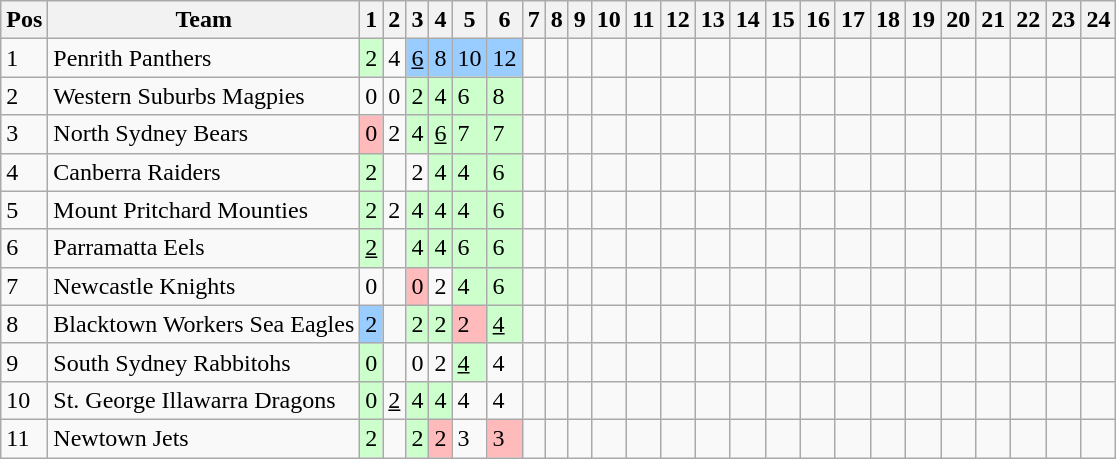<table class="wikitable">
<tr>
<th>Pos</th>
<th>Team</th>
<th>1</th>
<th>2</th>
<th>3</th>
<th>4</th>
<th>5</th>
<th>6</th>
<th>7</th>
<th>8</th>
<th>9</th>
<th>10</th>
<th>11</th>
<th>12</th>
<th>13</th>
<th>14</th>
<th>15</th>
<th>16</th>
<th>17</th>
<th>18</th>
<th>19</th>
<th>20</th>
<th>21</th>
<th>22</th>
<th>23</th>
<th>24</th>
</tr>
<tr>
<td>1</td>
<td> Penrith Panthers</td>
<td style="background:#ccffcc;">2</td>
<td>4</td>
<td style="background:#99ccff;"><u>6</u></td>
<td style="background:#99ccff;">8</td>
<td style="background:#99ccff;">10</td>
<td style="background:#99ccff;">12</td>
<td></td>
<td></td>
<td></td>
<td></td>
<td></td>
<td></td>
<td></td>
<td></td>
<td></td>
<td></td>
<td></td>
<td></td>
<td></td>
<td></td>
<td></td>
<td></td>
<td></td>
<td></td>
</tr>
<tr>
<td>2</td>
<td> Western Suburbs Magpies</td>
<td>0</td>
<td>0</td>
<td style="background:#ccffcc;">2</td>
<td style="background:#ccffcc;">4</td>
<td style="background:#ccffcc;">6</td>
<td style="background:#ccffcc;">8</td>
<td></td>
<td></td>
<td></td>
<td></td>
<td></td>
<td></td>
<td></td>
<td></td>
<td></td>
<td></td>
<td></td>
<td></td>
<td></td>
<td></td>
<td></td>
<td></td>
<td></td>
<td></td>
</tr>
<tr>
<td>3</td>
<td> North Sydney Bears</td>
<td style="background:#ffbbbb;">0</td>
<td>2</td>
<td style="background:#ccffcc;">4</td>
<td style="background:#ccffcc;"><u>6</u></td>
<td style="background:#ccffcc;">7</td>
<td style="background:#ccffcc;">7</td>
<td></td>
<td></td>
<td></td>
<td></td>
<td></td>
<td></td>
<td></td>
<td></td>
<td></td>
<td></td>
<td></td>
<td></td>
<td></td>
<td></td>
<td></td>
<td></td>
<td></td>
<td></td>
</tr>
<tr>
<td>4</td>
<td> Canberra Raiders</td>
<td style="background:#ccffcc;">2</td>
<td></td>
<td>2</td>
<td style="background:#ccffcc;">4</td>
<td style="background:#ccffcc;">4</td>
<td style="background:#ccffcc;">6</td>
<td></td>
<td></td>
<td></td>
<td></td>
<td></td>
<td></td>
<td></td>
<td></td>
<td></td>
<td></td>
<td></td>
<td></td>
<td></td>
<td></td>
<td></td>
<td></td>
<td></td>
<td></td>
</tr>
<tr>
<td>5</td>
<td> Mount Pritchard Mounties</td>
<td style="background:#ccffcc;">2</td>
<td>2</td>
<td style="background:#ccffcc;">4</td>
<td style="background:#ccffcc;">4</td>
<td style="background:#ccffcc;">4</td>
<td style="background:#ccffcc;">6</td>
<td></td>
<td></td>
<td></td>
<td></td>
<td></td>
<td></td>
<td></td>
<td></td>
<td></td>
<td></td>
<td></td>
<td></td>
<td></td>
<td></td>
<td></td>
<td></td>
<td></td>
<td></td>
</tr>
<tr>
<td>6</td>
<td> Parramatta Eels</td>
<td style="background:#ccffcc;"><u>2</u></td>
<td></td>
<td style="background:#ccffcc;">4</td>
<td style="background:#ccffcc;">4</td>
<td style="background:#ccffcc;">6</td>
<td style="background:#ccffcc;">6</td>
<td></td>
<td></td>
<td></td>
<td></td>
<td></td>
<td></td>
<td></td>
<td></td>
<td></td>
<td></td>
<td></td>
<td></td>
<td></td>
<td></td>
<td></td>
<td></td>
<td></td>
<td></td>
</tr>
<tr>
<td>7</td>
<td> Newcastle Knights</td>
<td>0</td>
<td></td>
<td style="background:#ffbbbb;">0</td>
<td>2</td>
<td style="background:#ccffcc;">4</td>
<td style="background:#ccffcc;">6</td>
<td></td>
<td></td>
<td></td>
<td></td>
<td></td>
<td></td>
<td></td>
<td></td>
<td></td>
<td></td>
<td></td>
<td></td>
<td></td>
<td></td>
<td></td>
<td></td>
<td></td>
<td></td>
</tr>
<tr>
<td>8</td>
<td> Blacktown Workers Sea Eagles</td>
<td style="background:#99ccff;">2</td>
<td></td>
<td style="background:#ccffcc;">2</td>
<td style="background:#ccffcc;">2</td>
<td style="background:#ffbbbb;">2</td>
<td style="background:#ccffcc;"><u>4</u></td>
<td></td>
<td></td>
<td></td>
<td></td>
<td></td>
<td></td>
<td></td>
<td></td>
<td></td>
<td></td>
<td></td>
<td></td>
<td></td>
<td></td>
<td></td>
<td></td>
<td></td>
<td></td>
</tr>
<tr>
<td>9</td>
<td> South Sydney Rabbitohs</td>
<td style="background:#ccffcc;">0</td>
<td></td>
<td>0</td>
<td>2</td>
<td style="background:#ccffcc;"><u>4</u></td>
<td>4</td>
<td></td>
<td></td>
<td></td>
<td></td>
<td></td>
<td></td>
<td></td>
<td></td>
<td></td>
<td></td>
<td></td>
<td></td>
<td></td>
<td></td>
<td></td>
<td></td>
<td></td>
<td></td>
</tr>
<tr>
<td>10</td>
<td> St. George Illawarra Dragons</td>
<td style="background:#ccffcc;">0</td>
<td><u>2</u></td>
<td style="background:#ccffcc;">4</td>
<td style="background:#ccffcc;">4</td>
<td>4</td>
<td>4</td>
<td></td>
<td></td>
<td></td>
<td></td>
<td></td>
<td></td>
<td></td>
<td></td>
<td></td>
<td></td>
<td></td>
<td></td>
<td></td>
<td></td>
<td></td>
<td></td>
<td></td>
<td></td>
</tr>
<tr>
<td>11</td>
<td> Newtown Jets</td>
<td style="background:#ccffcc;">2</td>
<td></td>
<td style="background:#ccffcc;">2</td>
<td style="background:#ffbbbb;">2</td>
<td>3</td>
<td style="background:#ffbbbb;">3</td>
<td></td>
<td></td>
<td></td>
<td></td>
<td></td>
<td></td>
<td></td>
<td></td>
<td></td>
<td></td>
<td></td>
<td></td>
<td></td>
<td></td>
<td></td>
<td></td>
<td></td>
<td></td>
</tr>
</table>
